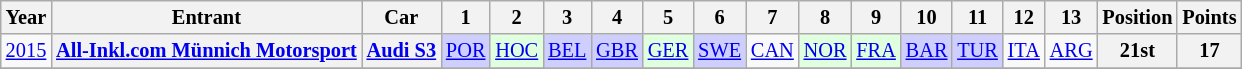<table class="wikitable" border="1" style="text-align:center; font-size:85%;">
<tr valign="top">
<th>Year</th>
<th>Entrant</th>
<th>Car</th>
<th>1</th>
<th>2</th>
<th>3</th>
<th>4</th>
<th>5</th>
<th>6</th>
<th>7</th>
<th>8</th>
<th>9</th>
<th>10</th>
<th>11</th>
<th>12</th>
<th>13</th>
<th>Position</th>
<th>Points</th>
</tr>
<tr>
<td><a href='#'>2015</a></td>
<th align="left" nowrap><a href='#'>All-Inkl.com Münnich Motorsport</a></th>
<th align="left" nowrap><a href='#'>Audi S3</a></th>
<td style="background:#CFCFFF;"><a href='#'>POR</a><br></td>
<td style="background:#DFFFDF;"><a href='#'>HOC</a><br></td>
<td style="background:#CFCFFF;"><a href='#'>BEL</a><br></td>
<td style="background:#CFCFFF;"><a href='#'>GBR</a><br></td>
<td style="background:#DFFFDF;"><a href='#'>GER</a><br></td>
<td style="background:#CFCFFF;"><a href='#'>SWE</a><br></td>
<td><a href='#'>CAN</a></td>
<td style="background:#DFFFDF;"><a href='#'>NOR</a><br></td>
<td style="background:#DFFFDF;"><a href='#'>FRA</a><br></td>
<td style="background:#CFCFFF;"><a href='#'>BAR</a><br></td>
<td style="background:#CFCFFF;"><a href='#'>TUR</a><br></td>
<td><a href='#'>ITA</a></td>
<td><a href='#'>ARG</a></td>
<th>21st</th>
<th>17</th>
</tr>
<tr>
</tr>
</table>
